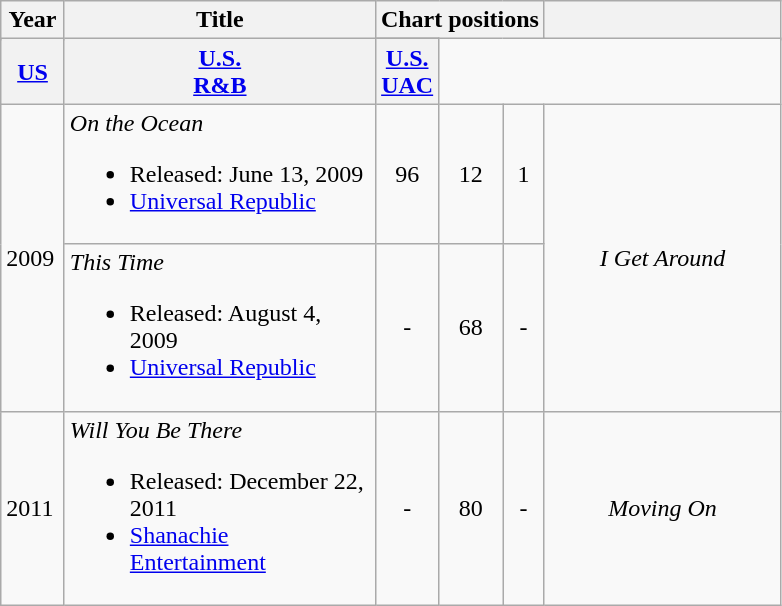<table class="wikitable">
<tr>
<th rowspan="2">Year</th>
<th rowspan="2" width="200">Title</th>
<th colspan="3">Chart positions</th>
<th rowspan="2" style="width:150px;"></th>
</tr>
<tr>
</tr>
<tr>
<th width="35"><a href='#'>US</a></th>
<th width="35"><a href='#'>U.S.<br>R&B</a></th>
<th width="35"><a href='#'>U.S.<br>UAC</a></th>
</tr>
<tr>
<td rowspan="2">2009</td>
<td><em>On the Ocean</em><br><ul><li>Released: June 13, 2009</li><li><a href='#'>Universal Republic</a></li></ul></td>
<td align="center">96</td>
<td align="center">12</td>
<td align="center">1</td>
<td rowspan="2" align="center"><em>I Get Around</em></td>
</tr>
<tr>
<td><em>This Time</em><br><ul><li>Released: August 4, 2009</li><li><a href='#'>Universal Republic</a></li></ul></td>
<td align="center">-</td>
<td align="center">68</td>
<td align="center">-</td>
</tr>
<tr>
<td>2011</td>
<td><em>Will You Be There</em><br><ul><li>Released: December 22, 2011</li><li><a href='#'>Shanachie Entertainment</a></li></ul></td>
<td align="center">-</td>
<td align="center">80</td>
<td align="center">-</td>
<td align="center"><em>Moving On</em></td>
</tr>
</table>
